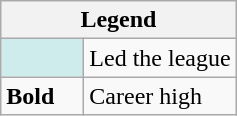<table class="wikitable">
<tr>
<th colspan="2">Legend</th>
</tr>
<tr>
<td style="background:#cfecec; width:3em;"></td>
<td>Led the league</td>
</tr>
<tr>
<td><strong>Bold</strong></td>
<td>Career high</td>
</tr>
</table>
